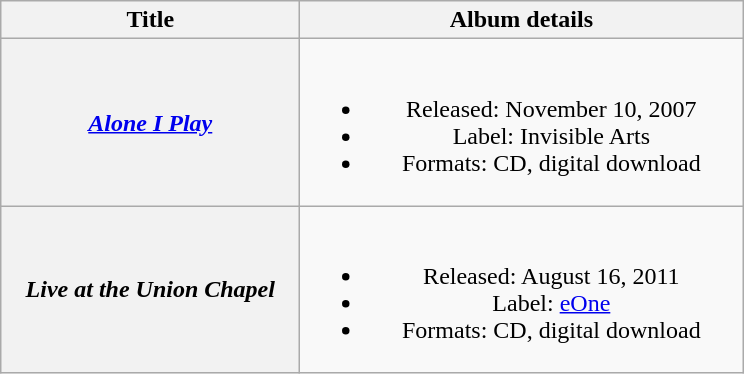<table class="wikitable plainrowheaders" style="text-align:center;">
<tr>
<th scope="col" style="width:12em;">Title</th>
<th scope="col" style="width:18em;">Album details</th>
</tr>
<tr>
<th scope="row"><em><a href='#'>Alone I Play</a></em></th>
<td><br><ul><li>Released: November 10, 2007</li><li>Label: Invisible Arts</li><li>Formats: CD, digital download</li></ul></td>
</tr>
<tr>
<th scope="row"><em>Live at the Union Chapel</em></th>
<td><br><ul><li>Released: August 16, 2011</li><li>Label: <a href='#'>eOne</a></li><li>Formats: CD, digital download</li></ul></td>
</tr>
</table>
